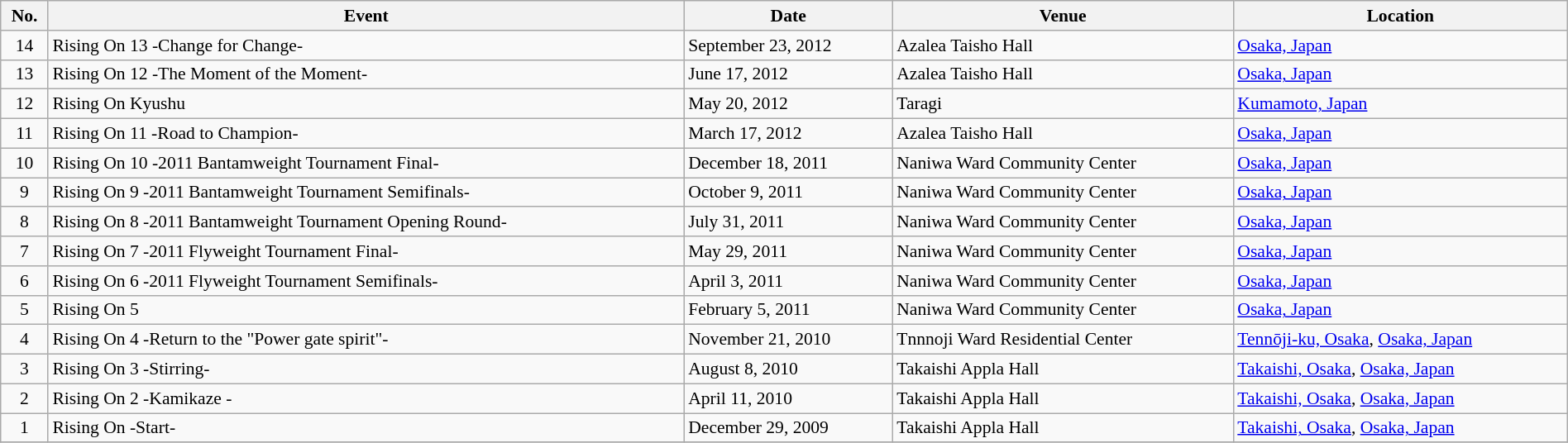<table class="wikitable sortable" style="width:100%; margin:auto; font-size:90%;">
<tr>
<th>No.</th>
<th>Event</th>
<th>Date</th>
<th>Venue</th>
<th>Location</th>
</tr>
<tr>
<td style="text-align:center">14</td>
<td>Rising On 13 -Change for Change-</td>
<td>September 23, 2012</td>
<td>Azalea Taisho Hall</td>
<td><a href='#'>Osaka, Japan</a></td>
</tr>
<tr>
<td style="text-align:center">13</td>
<td>Rising On 12 -The Moment of the Moment-</td>
<td>June 17, 2012</td>
<td>Azalea Taisho Hall</td>
<td><a href='#'>Osaka, Japan</a></td>
</tr>
<tr>
<td style="text-align:center">12</td>
<td>Rising On Kyushu</td>
<td>May 20, 2012</td>
<td>Taragi</td>
<td><a href='#'>Kumamoto, Japan</a></td>
</tr>
<tr>
<td style="text-align:center">11</td>
<td>Rising On 11 -Road to Champion-</td>
<td>March 17, 2012</td>
<td>Azalea Taisho Hall</td>
<td><a href='#'>Osaka, Japan</a></td>
</tr>
<tr>
<td style="text-align:center">10</td>
<td>Rising On 10 -2011 Bantamweight Tournament Final-</td>
<td>December 18, 2011</td>
<td>Naniwa Ward Community Center</td>
<td><a href='#'>Osaka, Japan</a></td>
</tr>
<tr>
<td style="text-align:center">9</td>
<td>Rising On 9 -2011 Bantamweight Tournament Semifinals-</td>
<td>October 9, 2011</td>
<td>Naniwa Ward Community Center</td>
<td><a href='#'>Osaka, Japan</a></td>
</tr>
<tr>
<td style="text-align:center">8</td>
<td>Rising On 8 -2011 Bantamweight Tournament Opening Round-</td>
<td>July 31, 2011</td>
<td>Naniwa Ward Community Center</td>
<td><a href='#'>Osaka, Japan</a></td>
</tr>
<tr>
<td style="text-align:center">7</td>
<td>Rising On 7 -2011 Flyweight Tournament Final-</td>
<td>May 29, 2011</td>
<td>Naniwa Ward Community Center</td>
<td><a href='#'>Osaka, Japan</a></td>
</tr>
<tr>
<td style="text-align:center">6</td>
<td>Rising On 6 -2011 Flyweight Tournament Semifinals-</td>
<td>April 3, 2011</td>
<td>Naniwa Ward Community Center</td>
<td><a href='#'>Osaka, Japan</a></td>
</tr>
<tr>
<td style="text-align:center">5</td>
<td>Rising On 5</td>
<td>February 5, 2011</td>
<td>Naniwa Ward Community Center</td>
<td><a href='#'>Osaka, Japan</a></td>
</tr>
<tr>
<td style="text-align:center">4</td>
<td>Rising On 4 -Return to the "Power gate spirit"-</td>
<td>November 21, 2010</td>
<td>Tnnnoji Ward Residential Center</td>
<td><a href='#'>Tennōji-ku, Osaka</a>, <a href='#'>Osaka, Japan</a></td>
</tr>
<tr>
<td style="text-align:center">3</td>
<td>Rising On 3 -Stirring-</td>
<td>August 8, 2010</td>
<td>Takaishi Appla Hall</td>
<td><a href='#'>Takaishi, Osaka</a>, <a href='#'>Osaka, Japan</a></td>
</tr>
<tr>
<td style="text-align:center">2</td>
<td>Rising On 2 -Kamikaze -</td>
<td>April 11, 2010</td>
<td>Takaishi Appla Hall</td>
<td><a href='#'>Takaishi, Osaka</a>, <a href='#'>Osaka, Japan</a></td>
</tr>
<tr>
<td style="text-align:center">1</td>
<td>Rising On -Start-</td>
<td>December 29, 2009</td>
<td>Takaishi Appla Hall</td>
<td><a href='#'>Takaishi, Osaka</a>, <a href='#'>Osaka, Japan</a></td>
</tr>
<tr>
</tr>
</table>
